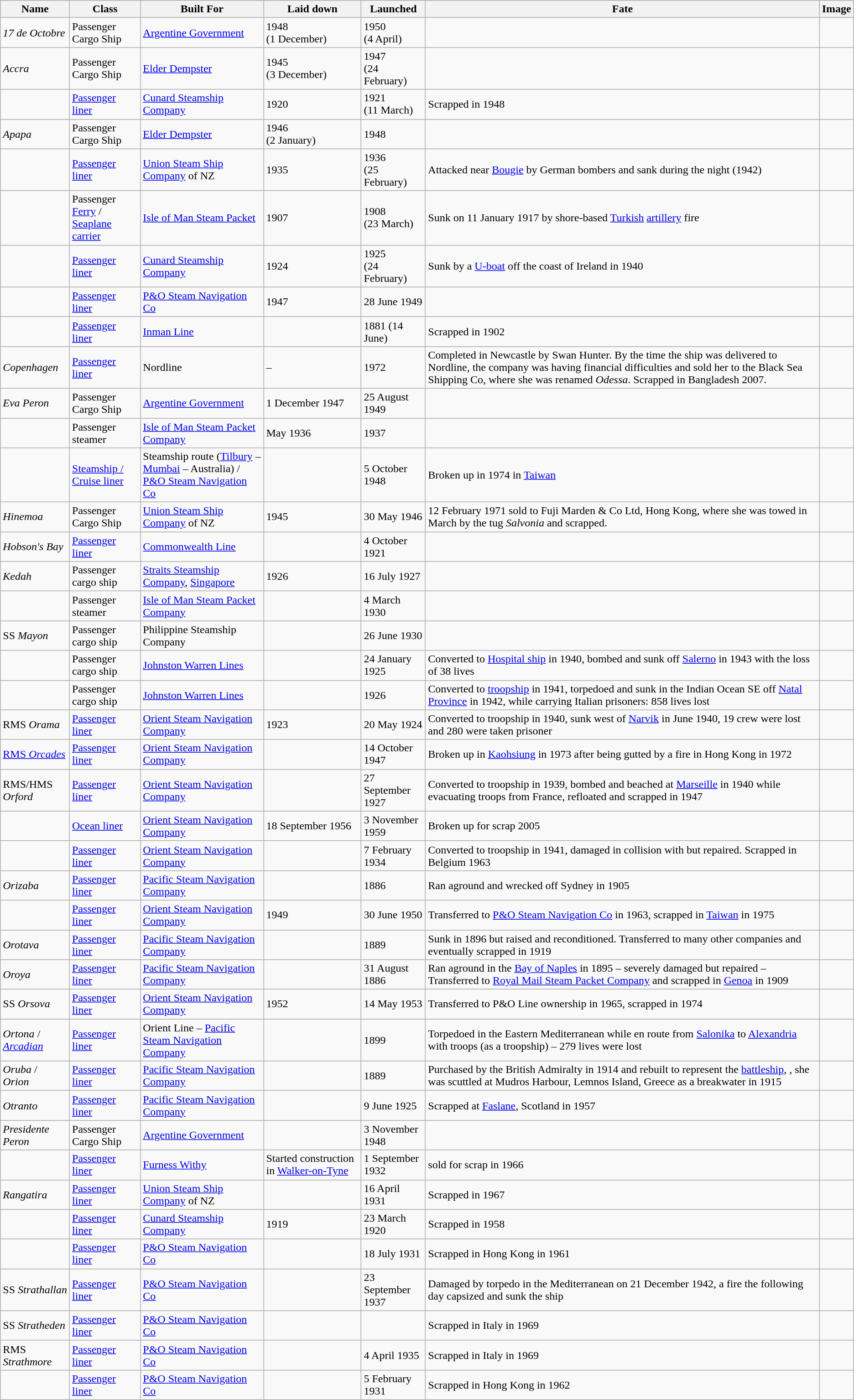<table class="wikitable sortable">
<tr>
<th>Name</th>
<th>Class</th>
<th>Built For</th>
<th>Laid down</th>
<th>Launched</th>
<th>Fate</th>
<th class="unsortable">Image</th>
</tr>
<tr>
<td><em>17 de Octobre</em></td>
<td>Passenger Cargo Ship</td>
<td> <a href='#'>Argentine Government</a></td>
<td>1948<br>(1 December)</td>
<td>1950<br>(4 April)</td>
<td></td>
<td></td>
</tr>
<tr>
<td><em>Accra</em></td>
<td>Passenger Cargo Ship</td>
<td> <a href='#'>Elder Dempster</a></td>
<td>1945<br>(3 December)</td>
<td>1947<br>(24 February)</td>
<td></td>
<td></td>
</tr>
<tr>
<td></td>
<td><a href='#'>Passenger liner</a></td>
<td> <a href='#'>Cunard Steamship Company</a></td>
<td>1920</td>
<td>1921<br>(11 March)</td>
<td>Scrapped in 1948</td>
<td></td>
</tr>
<tr>
<td><em>Apapa</em></td>
<td>Passenger Cargo Ship</td>
<td> <a href='#'>Elder Dempster</a></td>
<td>1946<br>(2 January)</td>
<td>1948</td>
<td></td>
<td></td>
</tr>
<tr>
<td></td>
<td><a href='#'>Passenger liner</a></td>
<td> <a href='#'>Union Steam Ship Company</a> of NZ</td>
<td>1935</td>
<td>1936<br>(25 February)</td>
<td>Attacked near <a href='#'>Bougie</a> by German bombers and sank during the night (1942)</td>
<td></td>
</tr>
<tr>
<td></td>
<td>Passenger <a href='#'>Ferry</a> /<br><a href='#'>Seaplane carrier</a></td>
<td> <a href='#'>Isle of Man Steam Packet</a></td>
<td>1907</td>
<td>1908<br>(23 March)</td>
<td>Sunk on 11 January 1917 by shore-based <a href='#'>Turkish</a> <a href='#'>artillery</a> fire</td>
<td></td>
</tr>
<tr>
<td></td>
<td><a href='#'>Passenger liner</a></td>
<td> <a href='#'>Cunard Steamship Company</a></td>
<td>1924</td>
<td>1925<br>(24 February)</td>
<td>Sunk by a <a href='#'>U-boat</a> off the coast of Ireland in 1940</td>
<td></td>
</tr>
<tr ]>
<td></td>
<td><a href='#'>Passenger liner</a></td>
<td> <a href='#'>P&O Steam Navigation Co</a></td>
<td>1947</td>
<td>28 June 1949</td>
<td></td>
<td></td>
</tr>
<tr>
<td></td>
<td><a href='#'>Passenger liner</a></td>
<td> <a href='#'>Inman Line</a></td>
<td></td>
<td>1881 (14 June)</td>
<td>Scrapped in 1902</td>
<td></td>
</tr>
<tr>
<td><em>Copenhagen</em></td>
<td><a href='#'>Passenger liner</a></td>
<td> Nordline</td>
<td>–</td>
<td>1972</td>
<td>Completed in Newcastle by Swan Hunter. By the time the ship was delivered to Nordline, the company was having financial difficulties and sold her to the Black Sea Shipping Co, where she was renamed <em>Odessa</em>. Scrapped in Bangladesh 2007.</td>
<td></td>
</tr>
<tr>
<td><em>Eva Peron</em></td>
<td>Passenger Cargo Ship</td>
<td> <a href='#'>Argentine Government</a></td>
<td>1 December 1947</td>
<td>25 August 1949</td>
<td></td>
<td></td>
</tr>
<tr>
<td></td>
<td>Passenger steamer</td>
<td> <a href='#'>Isle of Man Steam Packet Company</a></td>
<td>May 1936</td>
<td>1937</td>
<td></td>
<td></td>
</tr>
<tr>
<td></td>
<td><a href='#'>Steamship /<br>Cruise liner</a></td>
<td>   Steamship route (<a href='#'>Tilbury</a> – <a href='#'>Mumbai</a> – Australia) /<br><a href='#'>P&O Steam Navigation Co</a></td>
<td></td>
<td>5 October 1948</td>
<td>Broken up in 1974 in <a href='#'>Taiwan</a></td>
<td></td>
</tr>
<tr>
<td><em>Hinemoa</em></td>
<td>Passenger Cargo Ship</td>
<td> <a href='#'>Union Steam Ship Company</a> of NZ</td>
<td>1945</td>
<td>30 May 1946</td>
<td>12 February 1971 sold to Fuji Marden & Co Ltd, Hong Kong, where she was towed in March by the tug <em>Salvonia</em> and scrapped.</td>
<td></td>
</tr>
<tr>
<td><em>Hobson's Bay</em></td>
<td><a href='#'>Passenger liner</a></td>
<td> <a href='#'>Commonwealth Line</a></td>
<td></td>
<td>4 October 1921</td>
<td></td>
<td></td>
</tr>
<tr>
<td><em>Kedah</em></td>
<td>Passenger cargo ship</td>
<td> <a href='#'>Straits Steamship Company</a>, <a href='#'>Singapore</a></td>
<td>1926</td>
<td>16 July 1927</td>
<td></td>
<td></td>
</tr>
<tr>
<td> </td>
<td>Passenger steamer</td>
<td> <a href='#'>Isle of Man Steam Packet Company</a></td>
<td></td>
<td>4 March 1930</td>
<td></td>
<td></td>
</tr>
<tr>
<td>SS <em>Mayon</em></td>
<td>Passenger cargo ship</td>
<td> Philippine Steamship Company</td>
<td></td>
<td>26 June 1930</td>
<td></td>
<td></td>
</tr>
<tr>
<td></td>
<td>Passenger cargo ship</td>
<td> <a href='#'>Johnston Warren Lines</a></td>
<td></td>
<td>24 January 1925</td>
<td>Converted to <a href='#'>Hospital ship</a> in 1940, bombed and sunk off <a href='#'>Salerno</a> in 1943 with the loss of 38 lives</td>
<td></td>
</tr>
<tr>
<td></td>
<td>Passenger cargo ship</td>
<td> <a href='#'>Johnston Warren Lines</a></td>
<td></td>
<td>1926</td>
<td>Converted to <a href='#'>troopship</a> in 1941, torpedoed and sunk in the Indian Ocean SE off <a href='#'>Natal Province</a> in 1942, while carrying Italian prisoners: 858 lives lost</td>
<td></td>
</tr>
<tr>
<td>RMS <em>Orama</em></td>
<td><a href='#'>Passenger liner</a></td>
<td> <a href='#'>Orient Steam Navigation Company</a></td>
<td>1923</td>
<td>20 May 1924</td>
<td>Converted to troopship in 1940, sunk west of <a href='#'>Narvik</a> in June 1940, 19 crew were lost and 280 were taken prisoner</td>
<td></td>
</tr>
<tr>
<td><a href='#'>RMS <em>Orcades</em></a></td>
<td><a href='#'>Passenger liner</a></td>
<td> <a href='#'>Orient Steam Navigation Company</a></td>
<td></td>
<td>14 October 1947</td>
<td>Broken up in <a href='#'>Kaohsiung</a> in 1973 after being gutted by a fire in Hong Kong in 1972</td>
<td></td>
</tr>
<tr>
<td>RMS/HMS <em>Orford</em></td>
<td><a href='#'>Passenger liner</a></td>
<td> <a href='#'>Orient Steam Navigation Company</a></td>
<td></td>
<td>27 September 1927</td>
<td>Converted to troopship in 1939, bombed and beached at <a href='#'>Marseille</a> in 1940 while evacuating troops from France, refloated and scrapped in 1947</td>
<td></td>
</tr>
<tr>
<td></td>
<td><a href='#'>Ocean liner</a></td>
<td> <a href='#'>Orient Steam Navigation Company</a></td>
<td>18 September 1956</td>
<td>3 November 1959</td>
<td>Broken up for scrap 2005</td>
<td></td>
</tr>
<tr>
<td></td>
<td><a href='#'>Passenger liner</a></td>
<td> <a href='#'>Orient Steam Navigation Company</a></td>
<td></td>
<td>7 February 1934</td>
<td>Converted to troopship in 1941, damaged in collision with  but repaired. Scrapped in Belgium 1963</td>
<td></td>
</tr>
<tr>
<td><em>Orizaba</em></td>
<td><a href='#'>Passenger liner</a></td>
<td> <a href='#'>Pacific Steam Navigation Company</a></td>
<td></td>
<td>1886</td>
<td>Ran aground and wrecked off Sydney in 1905</td>
<td></td>
</tr>
<tr>
<td></td>
<td><a href='#'>Passenger liner</a></td>
<td> <a href='#'>Orient Steam Navigation Company</a></td>
<td>1949</td>
<td>30 June 1950</td>
<td>Transferred to <a href='#'>P&O Steam Navigation Co</a> in 1963, scrapped in <a href='#'>Taiwan</a> in 1975</td>
<td></td>
</tr>
<tr>
<td><em>Orotava</em></td>
<td><a href='#'>Passenger liner</a></td>
<td> <a href='#'>Pacific Steam Navigation Company</a></td>
<td></td>
<td>1889</td>
<td>Sunk in 1896 but raised and reconditioned. Transferred to many other companies and eventually scrapped in 1919</td>
<td></td>
</tr>
<tr>
<td><em>Oroya</em></td>
<td><a href='#'>Passenger liner</a></td>
<td> <a href='#'>Pacific Steam Navigation Company</a></td>
<td></td>
<td>31 August 1886</td>
<td>Ran aground in the <a href='#'>Bay of Naples</a> in 1895 – severely damaged but repaired – Transferred to <a href='#'>Royal Mail Steam Packet Company</a> and scrapped in <a href='#'>Genoa</a> in 1909</td>
<td></td>
</tr>
<tr>
<td>SS <em>Orsova</em></td>
<td><a href='#'>Passenger liner</a></td>
<td> <a href='#'>Orient Steam Navigation Company</a></td>
<td>1952</td>
<td>14 May 1953</td>
<td>Transferred to P&O Line ownership in 1965, scrapped in 1974</td>
<td></td>
</tr>
<tr>
<td><em>Ortona</em> /<br><em><a href='#'>Arcadian</a></em></td>
<td><a href='#'>Passenger liner</a></td>
<td> Orient Line – <a href='#'>Pacific Steam Navigation Company</a></td>
<td></td>
<td>1899</td>
<td>Torpedoed in the Eastern Mediterranean while en route from <a href='#'>Salonika</a> to <a href='#'>Alexandria</a> with troops (as a troopship) – 279 lives were lost</td>
<td></td>
</tr>
<tr>
<td><em>Oruba</em> /<br><em>Orion</em></td>
<td><a href='#'>Passenger liner</a></td>
<td> <a href='#'>Pacific Steam Navigation Company</a></td>
<td></td>
<td>1889</td>
<td>Purchased by the British Admiralty in 1914 and rebuilt to represent the <a href='#'>battleship</a>, , she was scuttled at Mudros Harbour, Lemnos Island, Greece as a breakwater in 1915</td>
<td></td>
</tr>
<tr>
<td><em>Otranto</em></td>
<td><a href='#'>Passenger liner</a></td>
<td> <a href='#'>Pacific Steam Navigation Company</a></td>
<td></td>
<td>9 June 1925</td>
<td>Scrapped at <a href='#'>Faslane</a>, Scotland in 1957</td>
<td></td>
</tr>
<tr>
<td><em>Presidente Peron</em></td>
<td>Passenger Cargo Ship</td>
<td> <a href='#'>Argentine Government</a></td>
<td></td>
<td>3 November 1948</td>
<td></td>
<td></td>
</tr>
<tr>
<td></td>
<td><a href='#'>Passenger liner</a></td>
<td> <a href='#'>Furness Withy</a></td>
<td>Started construction in <a href='#'>Walker-on-Tyne</a></td>
<td>1 September 1932</td>
<td>sold for scrap in 1966</td>
<td></td>
</tr>
<tr>
<td><em>Rangatira</em></td>
<td><a href='#'>Passenger liner</a></td>
<td> <a href='#'>Union Steam Ship Company</a> of NZ</td>
<td></td>
<td>16 April 1931</td>
<td>Scrapped in 1967</td>
<td></td>
</tr>
<tr>
<td></td>
<td><a href='#'>Passenger liner</a></td>
<td> <a href='#'>Cunard Steamship Company</a></td>
<td>1919</td>
<td>23 March 1920</td>
<td>Scrapped in 1958</td>
<td></td>
</tr>
<tr>
<td></td>
<td><a href='#'>Passenger liner</a></td>
<td> <a href='#'>P&O Steam Navigation Co</a></td>
<td></td>
<td>18 July 1931</td>
<td>Scrapped in Hong Kong in 1961</td>
<td></td>
</tr>
<tr>
<td>SS <em>Strathallan</em></td>
<td><a href='#'>Passenger liner</a></td>
<td> <a href='#'>P&O Steam Navigation Co</a></td>
<td></td>
<td>23 September 1937</td>
<td>Damaged by torpedo in the Mediterranean on 21 December 1942, a fire the following day capsized and sunk the ship</td>
<td></td>
</tr>
<tr>
<td>SS <em>Stratheden</em></td>
<td><a href='#'>Passenger liner</a></td>
<td> <a href='#'>P&O Steam Navigation Co</a></td>
<td></td>
<td></td>
<td>Scrapped in Italy in 1969</td>
<td></td>
</tr>
<tr>
<td>RMS <em>Strathmore</em></td>
<td><a href='#'>Passenger liner</a></td>
<td> <a href='#'>P&O Steam Navigation Co</a></td>
<td></td>
<td>4 April 1935</td>
<td>Scrapped in Italy in 1969</td>
<td></td>
</tr>
<tr>
<td></td>
<td><a href='#'>Passenger liner</a></td>
<td> <a href='#'>P&O Steam Navigation Co</a></td>
<td></td>
<td>5 February 1931</td>
<td>Scrapped in Hong Kong in 1962</td>
<td></td>
</tr>
</table>
